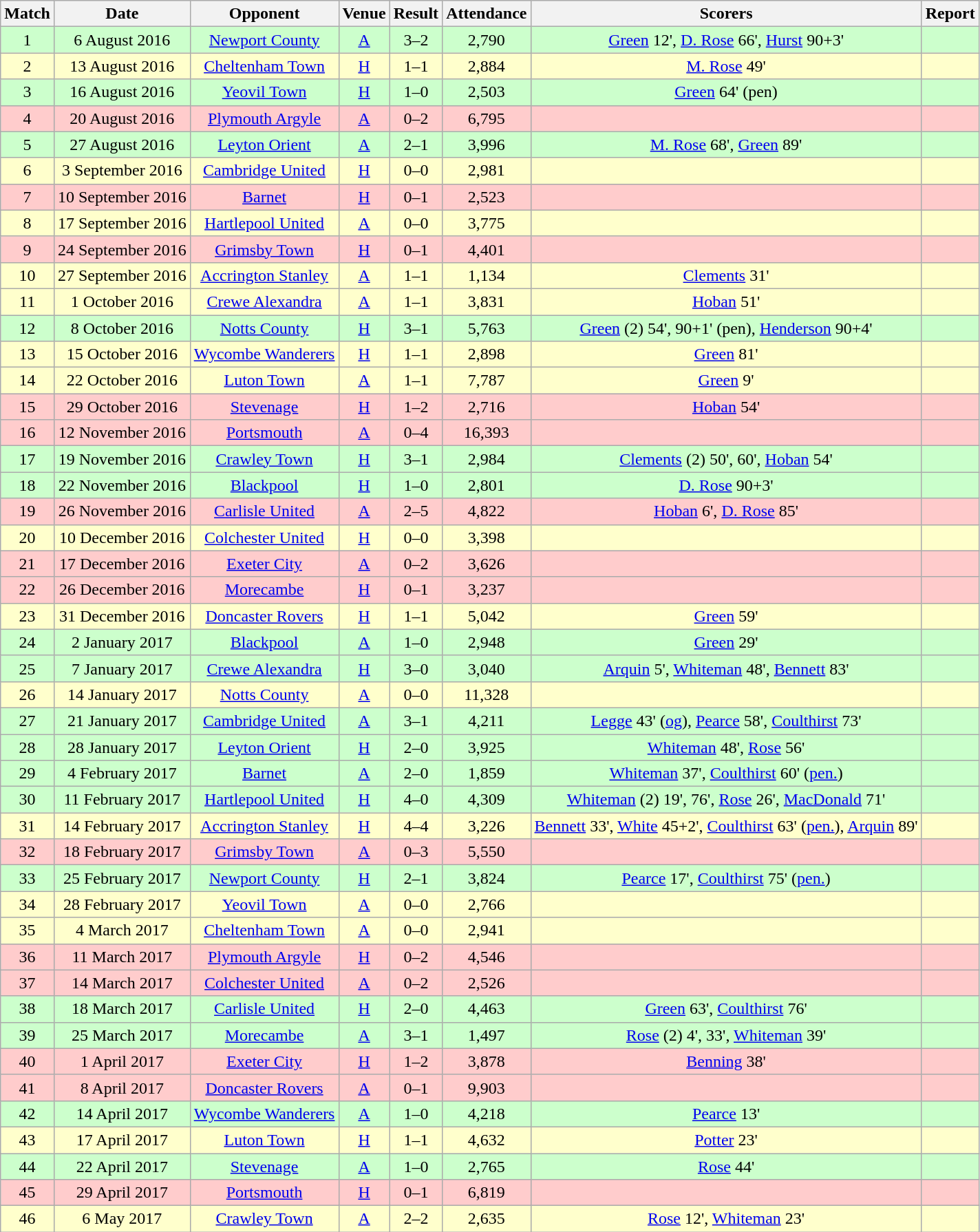<table class="wikitable" style="font-size:100%; text-align:center">
<tr>
<th>Match</th>
<th>Date</th>
<th>Opponent</th>
<th>Venue</th>
<th>Result</th>
<th>Attendance</th>
<th>Scorers</th>
<th>Report</th>
</tr>
<tr bgcolor= CCFFCC>
<td>1</td>
<td>6 August 2016</td>
<td><a href='#'>Newport County</a></td>
<td><a href='#'>A</a></td>
<td>3–2</td>
<td>2,790</td>
<td><a href='#'>Green</a> 12', <a href='#'>D. Rose</a> 66', <a href='#'>Hurst</a> 90+3'</td>
<td></td>
</tr>
<tr bgcolor= FFFFCC>
<td>2</td>
<td>13 August 2016</td>
<td><a href='#'>Cheltenham Town</a></td>
<td><a href='#'>H</a></td>
<td>1–1</td>
<td>2,884</td>
<td><a href='#'>M. Rose</a> 49'</td>
<td></td>
</tr>
<tr bgcolor= CCFFCC>
<td>3</td>
<td>16 August 2016</td>
<td><a href='#'>Yeovil Town</a></td>
<td><a href='#'>H</a></td>
<td>1–0</td>
<td>2,503</td>
<td><a href='#'>Green</a> 64' (pen)</td>
<td></td>
</tr>
<tr bgcolor= FFCCCC>
<td>4</td>
<td>20 August 2016</td>
<td><a href='#'>Plymouth Argyle</a></td>
<td><a href='#'>A</a></td>
<td>0–2</td>
<td>6,795</td>
<td></td>
<td></td>
</tr>
<tr bgcolor= CCFFCC>
<td>5</td>
<td>27 August 2016</td>
<td><a href='#'>Leyton Orient</a></td>
<td><a href='#'>A</a></td>
<td>2–1</td>
<td>3,996</td>
<td><a href='#'>M. Rose</a> 68', <a href='#'>Green</a> 89'</td>
<td></td>
</tr>
<tr bgcolor= FFFFCC>
<td>6</td>
<td>3 September 2016</td>
<td><a href='#'>Cambridge United</a></td>
<td><a href='#'>H</a></td>
<td>0–0</td>
<td>2,981</td>
<td></td>
<td></td>
</tr>
<tr bgcolor= FFCCCC>
<td>7</td>
<td>10 September 2016</td>
<td><a href='#'>Barnet</a></td>
<td><a href='#'>H</a></td>
<td>0–1</td>
<td>2,523</td>
<td></td>
<td></td>
</tr>
<tr bgcolor= FFFFCC>
<td>8</td>
<td>17 September 2016</td>
<td><a href='#'>Hartlepool United</a></td>
<td><a href='#'>A</a></td>
<td>0–0</td>
<td>3,775</td>
<td></td>
<td></td>
</tr>
<tr bgcolor= FFCCCC>
<td>9</td>
<td>24 September 2016</td>
<td><a href='#'>Grimsby Town</a></td>
<td><a href='#'>H</a></td>
<td>0–1</td>
<td>4,401</td>
<td></td>
<td></td>
</tr>
<tr bgcolor= FFFFCC>
<td>10</td>
<td>27 September 2016</td>
<td><a href='#'>Accrington Stanley</a></td>
<td><a href='#'>A</a></td>
<td>1–1</td>
<td>1,134</td>
<td><a href='#'>Clements</a> 31'</td>
<td></td>
</tr>
<tr bgcolor= FFFFCC>
<td>11</td>
<td>1 October 2016</td>
<td><a href='#'>Crewe Alexandra</a></td>
<td><a href='#'>A</a></td>
<td>1–1</td>
<td>3,831</td>
<td><a href='#'>Hoban</a> 51'</td>
<td></td>
</tr>
<tr bgcolor= CCFFCC>
<td>12</td>
<td>8 October 2016</td>
<td><a href='#'>Notts County</a></td>
<td><a href='#'>H</a></td>
<td>3–1</td>
<td>5,763</td>
<td><a href='#'>Green</a> (2) 54', 90+1' (pen), <a href='#'>Henderson</a> 90+4'</td>
<td></td>
</tr>
<tr bgcolor= FFFFCC>
<td>13</td>
<td>15 October 2016</td>
<td><a href='#'>Wycombe Wanderers</a></td>
<td><a href='#'>H</a></td>
<td>1–1</td>
<td>2,898</td>
<td><a href='#'>Green</a> 81'</td>
<td></td>
</tr>
<tr bgcolor= FFFFCC>
<td>14</td>
<td>22 October 2016</td>
<td><a href='#'>Luton Town</a></td>
<td><a href='#'>A</a></td>
<td>1–1</td>
<td>7,787</td>
<td><a href='#'>Green</a> 9'</td>
<td></td>
</tr>
<tr bgcolor= FFCCCC>
<td>15</td>
<td>29 October 2016</td>
<td><a href='#'>Stevenage</a></td>
<td><a href='#'>H</a></td>
<td>1–2</td>
<td>2,716</td>
<td><a href='#'>Hoban</a> 54'</td>
<td></td>
</tr>
<tr bgcolor= FFCCCC>
<td>16</td>
<td>12 November 2016</td>
<td><a href='#'>Portsmouth</a></td>
<td><a href='#'>A</a></td>
<td>0–4</td>
<td>16,393</td>
<td></td>
<td></td>
</tr>
<tr bgcolor= CCFFCC>
<td>17</td>
<td>19 November 2016</td>
<td><a href='#'>Crawley Town</a></td>
<td><a href='#'>H</a></td>
<td>3–1</td>
<td>2,984</td>
<td><a href='#'>Clements</a> (2) 50', 60', <a href='#'>Hoban</a> 54'</td>
<td></td>
</tr>
<tr bgcolor= CCFFCC>
<td>18</td>
<td>22 November 2016</td>
<td><a href='#'>Blackpool</a></td>
<td><a href='#'>H</a></td>
<td>1–0</td>
<td>2,801</td>
<td><a href='#'>D. Rose</a> 90+3'</td>
<td></td>
</tr>
<tr bgcolor= FFCCCC>
<td>19</td>
<td>26 November 2016</td>
<td><a href='#'>Carlisle United</a></td>
<td><a href='#'>A</a></td>
<td>2–5</td>
<td>4,822</td>
<td><a href='#'>Hoban</a> 6', <a href='#'>D. Rose</a> 85'</td>
<td></td>
</tr>
<tr bgcolor= FFFFCC>
<td>20</td>
<td>10 December 2016</td>
<td><a href='#'>Colchester United</a></td>
<td><a href='#'>H</a></td>
<td>0–0</td>
<td>3,398</td>
<td></td>
<td></td>
</tr>
<tr bgcolor= FFCCCC>
<td>21</td>
<td>17 December 2016</td>
<td><a href='#'>Exeter City</a></td>
<td><a href='#'>A</a></td>
<td>0–2</td>
<td>3,626</td>
<td></td>
<td></td>
</tr>
<tr bgcolor= FFCCCC>
<td>22</td>
<td>26 December 2016</td>
<td><a href='#'>Morecambe</a></td>
<td><a href='#'>H</a></td>
<td>0–1</td>
<td>3,237</td>
<td></td>
<td></td>
</tr>
<tr bgcolor= FFFFCC>
<td>23</td>
<td>31 December 2016</td>
<td><a href='#'>Doncaster Rovers</a></td>
<td><a href='#'>H</a></td>
<td>1–1</td>
<td>5,042</td>
<td><a href='#'>Green</a> 59'</td>
<td></td>
</tr>
<tr bgcolor= CCFFCC>
<td>24</td>
<td>2 January 2017</td>
<td><a href='#'>Blackpool</a></td>
<td><a href='#'>A</a></td>
<td>1–0</td>
<td>2,948</td>
<td><a href='#'>Green</a> 29'</td>
<td></td>
</tr>
<tr bgcolor= CCFFCC>
<td>25</td>
<td>7 January 2017</td>
<td><a href='#'>Crewe Alexandra</a></td>
<td><a href='#'>H</a></td>
<td>3–0</td>
<td>3,040</td>
<td><a href='#'>Arquin</a> 5', <a href='#'>Whiteman</a> 48', <a href='#'>Bennett</a> 83'</td>
<td></td>
</tr>
<tr bgcolor= FFFFCC>
<td>26</td>
<td>14 January 2017</td>
<td><a href='#'>Notts County</a></td>
<td><a href='#'>A</a></td>
<td>0–0</td>
<td>11,328</td>
<td></td>
<td></td>
</tr>
<tr bgcolor= CCFFCC>
<td>27</td>
<td>21 January 2017</td>
<td><a href='#'>Cambridge United</a></td>
<td><a href='#'>A</a></td>
<td>3–1</td>
<td>4,211</td>
<td><a href='#'>Legge</a> 43' (<a href='#'>og</a>), <a href='#'>Pearce</a> 58', <a href='#'>Coulthirst</a> 73'</td>
<td></td>
</tr>
<tr bgcolor= CCFFCC>
<td>28</td>
<td>28 January 2017</td>
<td><a href='#'>Leyton Orient</a></td>
<td><a href='#'>H</a></td>
<td>2–0</td>
<td>3,925</td>
<td><a href='#'>Whiteman</a> 48', <a href='#'>Rose</a> 56'</td>
<td></td>
</tr>
<tr bgcolor= CCFFCC>
<td>29</td>
<td>4 February 2017</td>
<td><a href='#'>Barnet</a></td>
<td><a href='#'>A</a></td>
<td>2–0</td>
<td>1,859</td>
<td><a href='#'>Whiteman</a> 37', <a href='#'>Coulthirst</a> 60' (<a href='#'>pen.</a>)</td>
<td></td>
</tr>
<tr bgcolor= CCFFCC>
<td>30</td>
<td>11 February 2017</td>
<td><a href='#'>Hartlepool United</a></td>
<td><a href='#'>H</a></td>
<td>4–0</td>
<td>4,309</td>
<td><a href='#'>Whiteman</a> (2) 19', 76', <a href='#'>Rose</a> 26', <a href='#'>MacDonald</a> 71'</td>
<td></td>
</tr>
<tr bgcolor= FFFFCC>
<td>31</td>
<td>14 February 2017</td>
<td><a href='#'>Accrington Stanley</a></td>
<td><a href='#'>H</a></td>
<td>4–4</td>
<td>3,226</td>
<td><a href='#'>Bennett</a> 33', <a href='#'>White</a> 45+2', <a href='#'>Coulthirst</a> 63' (<a href='#'>pen.</a>), <a href='#'>Arquin</a> 89'</td>
<td></td>
</tr>
<tr bgcolor= FFCCCC>
<td>32</td>
<td>18 February 2017</td>
<td><a href='#'>Grimsby Town</a></td>
<td><a href='#'>A</a></td>
<td>0–3</td>
<td>5,550</td>
<td></td>
<td></td>
</tr>
<tr bgcolor= CCFFCC>
<td>33</td>
<td>25 February 2017</td>
<td><a href='#'>Newport County</a></td>
<td><a href='#'>H</a></td>
<td>2–1</td>
<td>3,824</td>
<td><a href='#'>Pearce</a> 17', <a href='#'>Coulthirst</a> 75' (<a href='#'>pen.</a>)</td>
<td></td>
</tr>
<tr bgcolor= FFFFCC>
<td>34</td>
<td>28 February 2017</td>
<td><a href='#'>Yeovil Town</a></td>
<td><a href='#'>A</a></td>
<td>0–0</td>
<td>2,766</td>
<td></td>
<td></td>
</tr>
<tr bgcolor= FFFFCC>
<td>35</td>
<td>4 March 2017</td>
<td><a href='#'>Cheltenham Town</a></td>
<td><a href='#'>A</a></td>
<td>0–0</td>
<td>2,941</td>
<td></td>
<td></td>
</tr>
<tr bgcolor= FFCCCC>
<td>36</td>
<td>11 March 2017</td>
<td><a href='#'>Plymouth Argyle</a></td>
<td><a href='#'>H</a></td>
<td>0–2</td>
<td>4,546</td>
<td></td>
<td></td>
</tr>
<tr bgcolor= FFCCCC>
<td>37</td>
<td>14 March 2017</td>
<td><a href='#'>Colchester United</a></td>
<td><a href='#'>A</a></td>
<td>0–2</td>
<td>2,526</td>
<td></td>
<td></td>
</tr>
<tr bgcolor= CCFFCC>
<td>38</td>
<td>18 March 2017</td>
<td><a href='#'>Carlisle United</a></td>
<td><a href='#'>H</a></td>
<td>2–0</td>
<td>4,463</td>
<td><a href='#'>Green</a> 63', <a href='#'>Coulthirst</a> 76'</td>
<td></td>
</tr>
<tr bgcolor= CCFFCC>
<td>39</td>
<td>25 March 2017</td>
<td><a href='#'>Morecambe</a></td>
<td><a href='#'>A</a></td>
<td>3–1</td>
<td>1,497</td>
<td><a href='#'>Rose</a> (2) 4', 33', <a href='#'>Whiteman</a> 39'</td>
<td></td>
</tr>
<tr bgcolor= FFCCCC>
<td>40</td>
<td>1 April 2017</td>
<td><a href='#'>Exeter City</a></td>
<td><a href='#'>H</a></td>
<td>1–2</td>
<td>3,878</td>
<td><a href='#'>Benning</a> 38'</td>
<td></td>
</tr>
<tr bgcolor= FFCCCC>
<td>41</td>
<td>8 April 2017</td>
<td><a href='#'>Doncaster Rovers</a></td>
<td><a href='#'>A</a></td>
<td>0–1</td>
<td>9,903</td>
<td></td>
<td></td>
</tr>
<tr bgcolor= CCFFCC>
<td>42</td>
<td>14 April 2017</td>
<td><a href='#'>Wycombe Wanderers</a></td>
<td><a href='#'>A</a></td>
<td>1–0</td>
<td>4,218</td>
<td><a href='#'>Pearce</a> 13'</td>
<td></td>
</tr>
<tr bgcolor= FFFFCC>
<td>43</td>
<td>17 April 2017</td>
<td><a href='#'>Luton Town</a></td>
<td><a href='#'>H</a></td>
<td>1–1</td>
<td>4,632</td>
<td><a href='#'>Potter</a> 23'</td>
<td></td>
</tr>
<tr bgcolor= CCFFCC>
<td>44</td>
<td>22 April 2017</td>
<td><a href='#'>Stevenage</a></td>
<td><a href='#'>A</a></td>
<td>1–0</td>
<td>2,765</td>
<td><a href='#'>Rose</a> 44'</td>
<td></td>
</tr>
<tr bgcolor= FFCCCC>
<td>45</td>
<td>29 April 2017</td>
<td><a href='#'>Portsmouth</a></td>
<td><a href='#'>H</a></td>
<td>0–1</td>
<td>6,819</td>
<td></td>
<td></td>
</tr>
<tr bgcolor= FFFFCC>
<td>46</td>
<td>6 May 2017</td>
<td><a href='#'>Crawley Town</a></td>
<td><a href='#'>A</a></td>
<td>2–2</td>
<td>2,635</td>
<td><a href='#'>Rose</a> 12', <a href='#'>Whiteman</a> 23'</td>
<td></td>
</tr>
</table>
